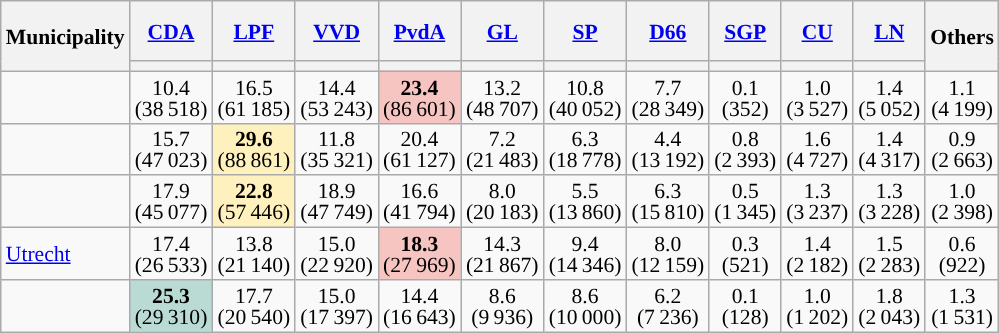<table class="wikitable sortable" style="text-align:center;font-size:90%;line-height:14px">
<tr style="height:40px;">
<th rowspan="2">Municipality</th>
<th style="width:40px;"><a href='#'>CDA</a></th>
<th style="width:40px;"><a href='#'>LPF</a></th>
<th style="width:40px;"><a href='#'>VVD</a></th>
<th style="width:40px;"><a href='#'>PvdA</a></th>
<th style="width:40px;"><a href='#'>GL</a></th>
<th style="width:40px;"><a href='#'>SP</a></th>
<th style="width:40px;"><a href='#'>D66</a></th>
<th style="width:40px;"><a href='#'>SGP</a></th>
<th style="width:40px;"><a href='#'>CU</a></th>
<th style="width:40px;"><a href='#'>LN</a></th>
<th style="width:40px;" rowspan="2">Others</th>
</tr>
<tr>
<th style="background:"></th>
<th style="background:"></th>
<th style="background:"></th>
<th style="background:"></th>
<th style="background:"></th>
<th style="background:"></th>
<th style="background:"></th>
<th style="background:"></th>
<th style="background:"></th>
<th style="background:"></th>
</tr>
<tr>
<td align="left"></td>
<td>10.4<br><span>(38 518)</span></td>
<td>16.5<br><span>(61 185)</span></td>
<td>14.4<br><span>(53 243)</span></td>
<td style="background:#F6C5C1"><strong>23.4</strong><br><span>(86 601)</span></td>
<td>13.2<br><span>(48 707)</span></td>
<td>10.8<br><span>(40 052)</span></td>
<td>7.7<br><span>(28 349)</span></td>
<td>0.1<br><span>(352)</span></td>
<td>1.0<br><span>(3 527)</span></td>
<td>1.4<br><span>(5 052)</span></td>
<td>1.1<br><span>(4 199)</span></td>
</tr>
<tr>
<td align="left"></td>
<td>15.7<br><span>(47 023)</span></td>
<td style="background:#FEF1BD;"><strong>29.6</strong><br><span>(88 861)</span></td>
<td>11.8<br><span>(35 321)</span></td>
<td>20.4<br><span>(61 127)</span></td>
<td>7.2<br><span>(21 483)</span></td>
<td>6.3<br><span>(18 778)</span></td>
<td>4.4<br><span>(13 192)</span></td>
<td>0.8<br><span>(2 393)</span></td>
<td>1.6<br><span>(4 727)</span></td>
<td>1.4<br><span>(4 317)</span></td>
<td>0.9<br><span>(2 663)</span></td>
</tr>
<tr>
<td align="left"></td>
<td>17.9<br><span>(45 077)</span></td>
<td style="background:#FEF1BD;"><strong>22.8</strong><br><span>(57 446)</span></td>
<td>18.9<br><span>(47 749)</span></td>
<td>16.6<br><span>(41 794)</span></td>
<td>8.0<br><span>(20 183)</span></td>
<td>5.5<br><span>(13 860)</span></td>
<td>6.3<br><span>(15 810)</span></td>
<td>0.5<br><span>(1 345)</span></td>
<td>1.3<br><span>(3 237)</span></td>
<td>1.3<br><span>(3 228)</span></td>
<td>1.0<br><span>(2 398)</span></td>
</tr>
<tr>
<td align="left"> <a href='#'>Utrecht</a></td>
<td>17.4<br><span>(26 533)</span></td>
<td>13.8<br><span>(21 140)</span></td>
<td>15.0<br><span>(22 920)</span></td>
<td style="background:#F6C5C1"><strong>18.3</strong><br><span>(27 969)</span></td>
<td>14.3<br><span>(21 867)</span></td>
<td>9.4<br><span>(14 346)</span></td>
<td>8.0<br><span>(12 159)</span></td>
<td>0.3<br><span>(521)</span></td>
<td>1.4<br><span>(2 182)</span></td>
<td>1.5<br><span>(2 283)</span></td>
<td>0.6<br><span>(922)</span></td>
</tr>
<tr>
<td align="left"></td>
<td style="background:#BADBD3"><strong>25.3</strong><br><span>(29 310)</span></td>
<td>17.7<br><span>(20 540)</span></td>
<td>15.0<br><span>(17 397)</span></td>
<td>14.4<br><span>(16 643)</span></td>
<td>8.6<br><span>(9 936)</span></td>
<td>8.6<br><span>(10 000)</span></td>
<td>6.2<br><span>(7 236)</span></td>
<td>0.1<br><span>(128)</span></td>
<td>1.0<br><span>(1 202)</span></td>
<td>1.8<br><span>(2 043)</span></td>
<td>1.3<br><span>(1 531)</span></td>
</tr>
</table>
